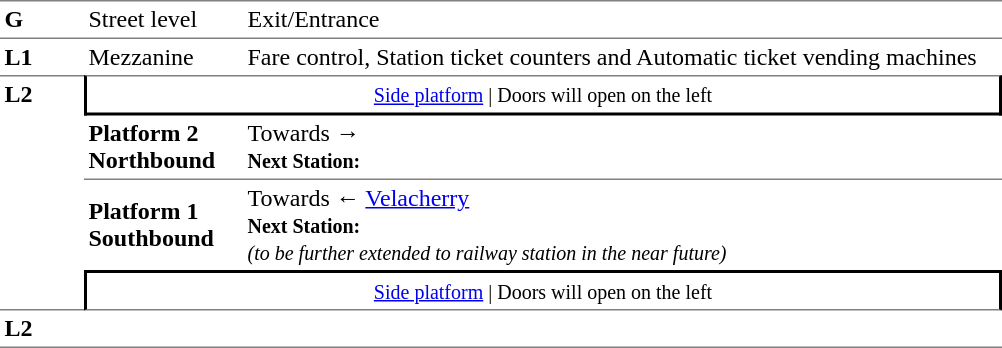<table table border=0 cellspacing=0 cellpadding=3>
<tr>
<td style="border-bottom:solid 1px gray;border-top:solid 1px gray;" width=50 valign=top><strong>G</strong></td>
<td style="border-top:solid 1px gray;border-bottom:solid 1px gray;" width=100 valign=top>Street level</td>
<td style="border-top:solid 1px gray;border-bottom:solid 1px gray;" width=500 valign=top>Exit/Entrance</td>
</tr>
<tr>
<td valign=top><strong>L1</strong></td>
<td valign=top>Mezzanine</td>
<td valign=top>Fare control, Station ticket counters and Automatic ticket vending machines<br></td>
</tr>
<tr>
<td style="border-top:solid 1px gray;border-bottom:solid 1px gray;" width=50 rowspan=4 valign=top><strong>L2</strong></td>
<td style="border-top:solid 1px gray;border-right:solid 2px black;border-left:solid 2px black;border-bottom:solid 2px black;text-align:center;" colspan=2><small><a href='#'>Side platform</a> | Doors will open on the left </small></td>
</tr>
<tr>
<td style="border-bottom:solid 1px gray;" width=100><span><strong>Platform 2</strong><br><strong>Northbound</strong></span></td>
<td style="border-bottom:solid 1px gray;" width=500>Towards → <br><small><strong>Next Station:</strong> </small></td>
</tr>
<tr>
<td><span><strong>Platform 1</strong><br><strong>Southbound</strong></span></td>
<td>Towards ← <a href='#'>Velacherry</a><br><small><strong>Next Station:</strong> <br><em>(to be further extended to <strong></strong> railway station in the near future)</em></small></td>
</tr>
<tr>
<td style="border-top:solid 2px black;border-right:solid 2px black;border-left:solid 2px black;border-bottom:solid 1px gray;" colspan=2  align=center><small><a href='#'>Side platform</a> | Doors will open on the left </small></td>
</tr>
<tr>
<td style="border-bottom:solid 1px gray;" width=50 rowspan=2 valign=top><strong>L2</strong></td>
<td style="border-bottom:solid 1px gray;" width=100></td>
<td style="border-bottom:solid 1px gray;" width=500></td>
</tr>
<tr>
</tr>
</table>
